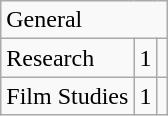<table class="wikitable">
<tr>
<td colspan="3">General</td>
</tr>
<tr>
<td>Research</td>
<td>1</td>
<td></td>
</tr>
<tr>
<td>Film Studies</td>
<td>1</td>
<td></td>
</tr>
</table>
